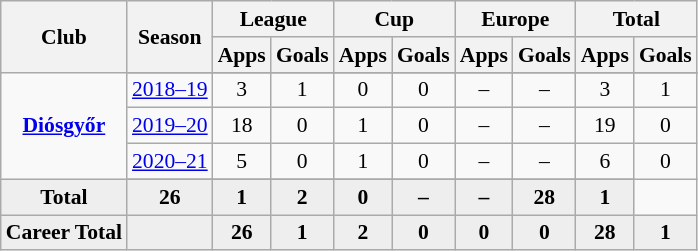<table class="wikitable" style="font-size:90%; text-align: center;">
<tr>
<th rowspan="2">Club</th>
<th rowspan="2">Season</th>
<th colspan="2">League</th>
<th colspan="2">Cup</th>
<th colspan="2">Europe</th>
<th colspan="2">Total</th>
</tr>
<tr>
<th>Apps</th>
<th>Goals</th>
<th>Apps</th>
<th>Goals</th>
<th>Apps</th>
<th>Goals</th>
<th>Apps</th>
<th>Goals</th>
</tr>
<tr ||-||-||-|->
<td rowspan="5" valign="center"><strong><a href='#'>Diósgyőr</a></strong></td>
</tr>
<tr>
<td><a href='#'>2018–19</a></td>
<td>3</td>
<td>1</td>
<td>0</td>
<td>0</td>
<td>–</td>
<td>–</td>
<td>3</td>
<td>1</td>
</tr>
<tr>
<td><a href='#'>2019–20</a></td>
<td>18</td>
<td>0</td>
<td>1</td>
<td>0</td>
<td>–</td>
<td>–</td>
<td>19</td>
<td>0</td>
</tr>
<tr>
<td><a href='#'>2020–21</a></td>
<td>5</td>
<td>0</td>
<td>1</td>
<td>0</td>
<td>–</td>
<td>–</td>
<td>6</td>
<td>0</td>
</tr>
<tr>
</tr>
<tr style="font-weight:bold; background-color:#eeeeee;">
<td>Total</td>
<td>26</td>
<td>1</td>
<td>2</td>
<td>0</td>
<td>–</td>
<td>–</td>
<td>28</td>
<td>1</td>
</tr>
<tr style="font-weight:bold; background-color:#eeeeee;">
<td rowspan="1" valign="top"><strong>Career Total</strong></td>
<td></td>
<td><strong>26</strong></td>
<td><strong>1</strong></td>
<td><strong>2</strong></td>
<td><strong>0</strong></td>
<td><strong>0</strong></td>
<td><strong>0</strong></td>
<td><strong>28</strong></td>
<td><strong>1</strong></td>
</tr>
</table>
